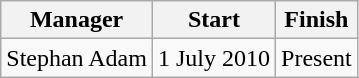<table class="wikitable">
<tr>
<th>Manager</th>
<th>Start</th>
<th>Finish</th>
</tr>
<tr align="center">
<td align="left">Stephan Adam</td>
<td>1 July 2010</td>
<td>Present</td>
</tr>
</table>
